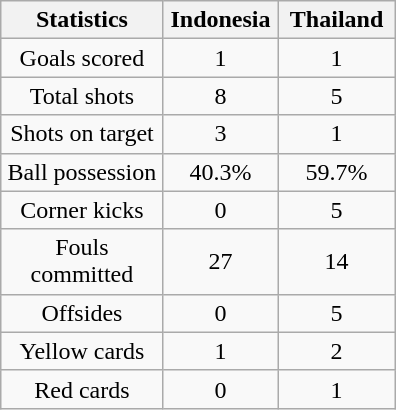<table class="wikitable" style="text-align:center;margin: auto">
<tr>
<th scope=col width=100>Statistics</th>
<th scope=col width=70>Indonesia</th>
<th scope=col width=70>Thailand</th>
</tr>
<tr>
<td>Goals scored</td>
<td>1</td>
<td>1</td>
</tr>
<tr>
<td>Total shots</td>
<td>8</td>
<td>5</td>
</tr>
<tr>
<td>Shots on target</td>
<td>3</td>
<td>1</td>
</tr>
<tr>
<td>Ball possession</td>
<td>40.3%</td>
<td>59.7%</td>
</tr>
<tr>
<td>Corner kicks</td>
<td>0</td>
<td>5</td>
</tr>
<tr>
<td>Fouls committed</td>
<td>27</td>
<td>14</td>
</tr>
<tr>
<td>Offsides</td>
<td>0</td>
<td>5</td>
</tr>
<tr>
<td>Yellow cards</td>
<td>1</td>
<td>2</td>
</tr>
<tr>
<td>Red cards</td>
<td>0</td>
<td>1</td>
</tr>
</table>
